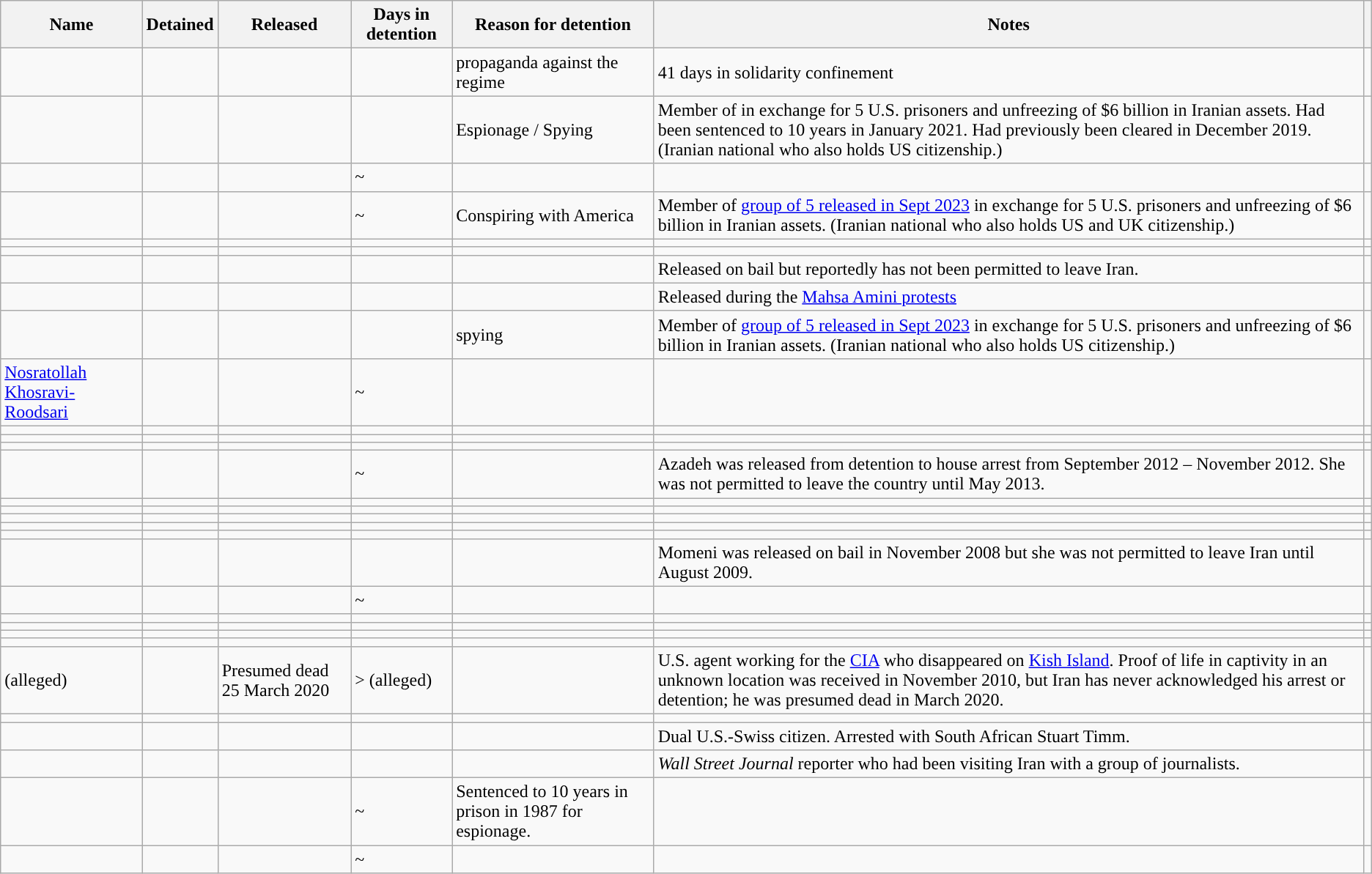<table class="wikitable sortable">
<tr>
<th>Name</th>
<th>Detained</th>
<th>Released</th>
<th>Days in detention</th>
<th>Reason for detention</th>
<th>Notes</th>
<th class="unsortable"></th>
</tr>
<tr>
<td></td>
<td></td>
<td></td>
<td></td>
<td>propaganda against the regime</td>
<td>41 days in solidarity confinement</td>
<td></td>
</tr>
<tr>
<td></td>
<td></td>
<td></td>
<td></td>
<td>Espionage / Spying</td>
<td>Member of <a href='#'></a> in exchange for 5 U.S. prisoners and unfreezing of $6 billion in Iranian assets. Had been sentenced to 10 years in January 2021. Had previously been cleared in December 2019.  (Iranian national who also holds US citizenship.)</td>
<td align="center"></td>
</tr>
<tr>
<td></td>
<td></td>
<td></td>
<td>~</td>
<td></td>
<td></td>
<td align="center"></td>
</tr>
<tr>
<td></td>
<td></td>
<td></td>
<td>~</td>
<td>Conspiring with America</td>
<td>Member of <a href='#'>group of 5 released in Sept 2023</a> in exchange for 5 U.S. prisoners and unfreezing of $6 billion in Iranian assets. (Iranian national who also holds US and UK citizenship.)</td>
<td align="center"></td>
</tr>
<tr>
<td></td>
<td></td>
<td></td>
<td></td>
<td></td>
<td></td>
<td align="center"></td>
</tr>
<tr>
<td></td>
<td></td>
<td></td>
<td></td>
<td></td>
<td></td>
<td align="center"></td>
</tr>
<tr>
<td></td>
<td></td>
<td></td>
<td></td>
<td></td>
<td>Released on bail but reportedly has not been permitted to leave Iran.</td>
<td align="center"></td>
</tr>
<tr>
<td></td>
<td></td>
<td></td>
<td></td>
<td></td>
<td>Released during the <a href='#'>Mahsa Amini protests</a></td>
<td align="center"></td>
</tr>
<tr>
<td></td>
<td></td>
<td></td>
<td></td>
<td>spying</td>
<td>Member of <a href='#'>group of 5 released in Sept 2023</a> in exchange for 5 U.S. prisoners and unfreezing of $6 billion in Iranian assets. (Iranian national who also holds US citizenship.)</td>
<td align="center"></td>
</tr>
<tr>
<td><a href='#'>Nosratollah Khosravi-Roodsari</a></td>
<td></td>
<td></td>
<td>~</td>
<td></td>
<td></td>
<td align="center"></td>
</tr>
<tr>
<td></td>
<td></td>
<td></td>
<td></td>
<td></td>
<td></td>
<td align="center"></td>
</tr>
<tr>
<td></td>
<td></td>
<td></td>
<td></td>
<td></td>
<td></td>
<td align="center"></td>
</tr>
<tr>
<td></td>
<td></td>
<td></td>
<td></td>
<td></td>
<td></td>
<td align="center"></td>
</tr>
<tr>
<td></td>
<td></td>
<td></td>
<td>~</td>
<td></td>
<td>Azadeh was released from detention to house arrest from September 2012 – November 2012. She was not permitted to leave the country until May 2013.</td>
<td align="center"></td>
</tr>
<tr>
<td></td>
<td></td>
<td></td>
<td></td>
<td></td>
<td></td>
<td align="center"></td>
</tr>
<tr>
<td></td>
<td></td>
<td></td>
<td></td>
<td></td>
<td></td>
<td align="center"></td>
</tr>
<tr>
<td></td>
<td></td>
<td></td>
<td></td>
<td></td>
<td></td>
<td align="center"></td>
</tr>
<tr>
<td></td>
<td></td>
<td></td>
<td></td>
<td></td>
<td></td>
<td align="center"></td>
</tr>
<tr>
<td></td>
<td></td>
<td></td>
<td></td>
<td></td>
<td></td>
<td align="center"></td>
</tr>
<tr>
<td></td>
<td></td>
<td></td>
<td></td>
<td></td>
<td>Momeni was released on bail in November 2008 but she was not permitted to leave Iran until August 2009.</td>
<td align="center"></td>
</tr>
<tr>
<td></td>
<td></td>
<td></td>
<td>~</td>
<td></td>
<td></td>
<td align="center"></td>
</tr>
<tr>
<td></td>
<td></td>
<td></td>
<td></td>
<td></td>
<td></td>
<td align="center"></td>
</tr>
<tr>
<td></td>
<td></td>
<td></td>
<td></td>
<td></td>
<td></td>
<td align="center"></td>
</tr>
<tr>
<td></td>
<td></td>
<td></td>
<td></td>
<td></td>
<td></td>
<td align="center"></td>
</tr>
<tr>
<td></td>
<td></td>
<td></td>
<td></td>
<td></td>
<td></td>
<td align="center"></td>
</tr>
<tr>
<td> (alleged)</td>
<td></td>
<td>Presumed dead 25 March 2020</td>
<td>> (alleged)</td>
<td></td>
<td>U.S. agent working for the <a href='#'>CIA</a> who disappeared on <a href='#'>Kish Island</a>. Proof of life in captivity in an unknown location was received in November 2010, but Iran has never acknowledged his arrest or detention; he was presumed dead in March 2020.</td>
<td></td>
</tr>
<tr>
<td></td>
<td></td>
<td></td>
<td></td>
<td></td>
<td></td>
<td align="center"></td>
</tr>
<tr>
<td></td>
<td></td>
<td></td>
<td></td>
<td></td>
<td>Dual U.S.-Swiss citizen. Arrested with South African Stuart Timm.</td>
<td align="center"></td>
</tr>
<tr>
<td></td>
<td></td>
<td></td>
<td></td>
<td></td>
<td><em>Wall Street Journal</em> reporter who had been visiting Iran with a group of journalists.</td>
<td align="center"></td>
</tr>
<tr>
<td></td>
<td></td>
<td></td>
<td>~</td>
<td>Sentenced to 10 years in prison in 1987 for espionage.</td>
<td></td>
<td align="center"></td>
</tr>
<tr>
<td></td>
<td></td>
<td></td>
<td>~</td>
<td></td>
<td></td>
<td align="center"></td>
</tr>
</table>
